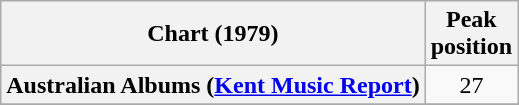<table class="wikitable sortable plainrowheaders">
<tr>
<th>Chart (1979)</th>
<th>Peak<br>position</th>
</tr>
<tr>
<th scope="row">Australian Albums (<a href='#'>Kent Music Report</a>)</th>
<td align="center">27</td>
</tr>
<tr>
</tr>
<tr>
</tr>
<tr>
</tr>
<tr>
</tr>
</table>
